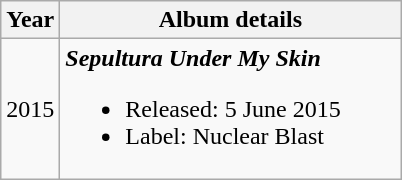<table class ="wikitable">
<tr>
<th>Year</th>
<th style="width:220px;">Album details</th>
</tr>
<tr>
<td>2015</td>
<td><strong><em>Sepultura Under My Skin</em></strong><br><ul><li>Released: 5 June 2015</li><li>Label: Nuclear Blast</li></ul></td>
</tr>
</table>
